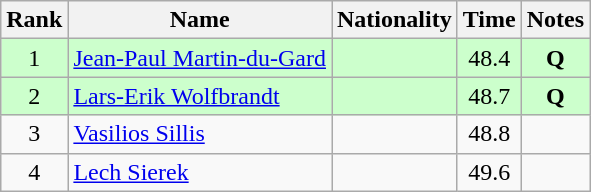<table class="wikitable sortable" style="text-align:center">
<tr>
<th>Rank</th>
<th>Name</th>
<th>Nationality</th>
<th>Time</th>
<th>Notes</th>
</tr>
<tr bgcolor=ccffcc>
<td>1</td>
<td align=left><a href='#'>Jean-Paul Martin-du-Gard</a></td>
<td align=left></td>
<td>48.4</td>
<td><strong>Q</strong></td>
</tr>
<tr bgcolor=ccffcc>
<td>2</td>
<td align=left><a href='#'>Lars-Erik Wolfbrandt</a></td>
<td align=left></td>
<td>48.7</td>
<td><strong>Q</strong></td>
</tr>
<tr>
<td>3</td>
<td align=left><a href='#'>Vasilios Sillis</a></td>
<td align=left></td>
<td>48.8</td>
<td></td>
</tr>
<tr>
<td>4</td>
<td align=left><a href='#'>Lech Sierek</a></td>
<td align=left></td>
<td>49.6</td>
<td></td>
</tr>
</table>
